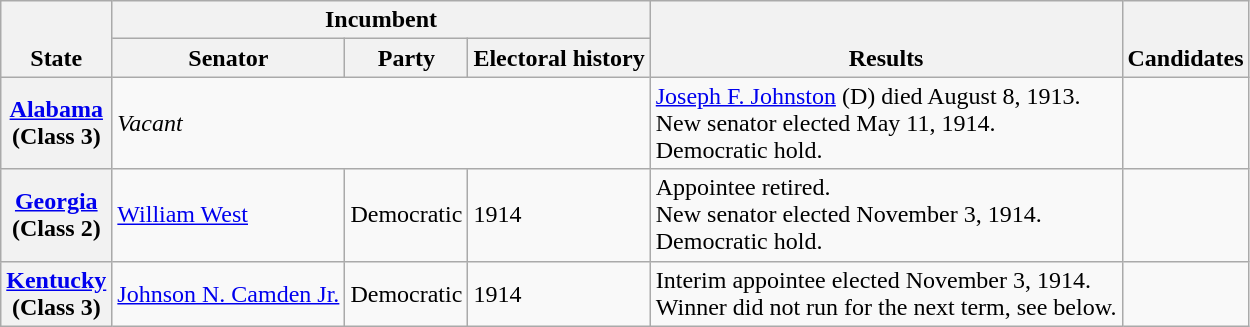<table class=wikitable>
<tr valign=bottom>
<th rowspan=2>State</th>
<th colspan=3>Incumbent</th>
<th rowspan=2>Results</th>
<th rowspan=2>Candidates</th>
</tr>
<tr>
<th>Senator</th>
<th>Party</th>
<th>Electoral history</th>
</tr>
<tr>
<th><a href='#'>Alabama</a><br>(Class 3)</th>
<td colspan=3><em>Vacant</em></td>
<td><a href='#'>Joseph F. Johnston</a> (D) died August 8, 1913.<br>New senator elected May 11, 1914.<br>Democratic hold.</td>
<td nowrap></td>
</tr>
<tr>
<th><a href='#'>Georgia</a><br>(Class 2)</th>
<td><a href='#'>William West</a></td>
<td>Democratic</td>
<td>1914 </td>
<td>Appointee retired.<br>New senator elected November 3, 1914.<br>Democratic hold.</td>
<td nowrap></td>
</tr>
<tr>
<th><a href='#'>Kentucky</a><br>(Class 3)</th>
<td><a href='#'>Johnson N. Camden Jr.</a></td>
<td>Democratic</td>
<td>1914 </td>
<td>Interim appointee elected November 3, 1914.<br>Winner did not run for the next term, see below.</td>
<td nowrap></td>
</tr>
</table>
